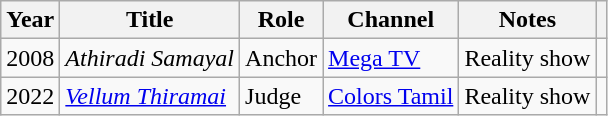<table class="wikitable sortable plainrowheaders">
<tr style="text-align:centre;">
<th scope="col">Year</th>
<th scope="col">Title</th>
<th scope="col">Role</th>
<th scope="col">Channel</th>
<th scope="col">Notes</th>
<th></th>
</tr>
<tr>
<td>2008</td>
<td><em>Athiradi Samayal</em></td>
<td>Anchor</td>
<td><a href='#'>Mega TV</a></td>
<td>Reality show</td>
<td></td>
</tr>
<tr>
<td>2022</td>
<td><em><a href='#'>Vellum Thiramai</a></em></td>
<td>Judge</td>
<td><a href='#'>Colors Tamil</a></td>
<td>Reality show</td>
<td></td>
</tr>
</table>
